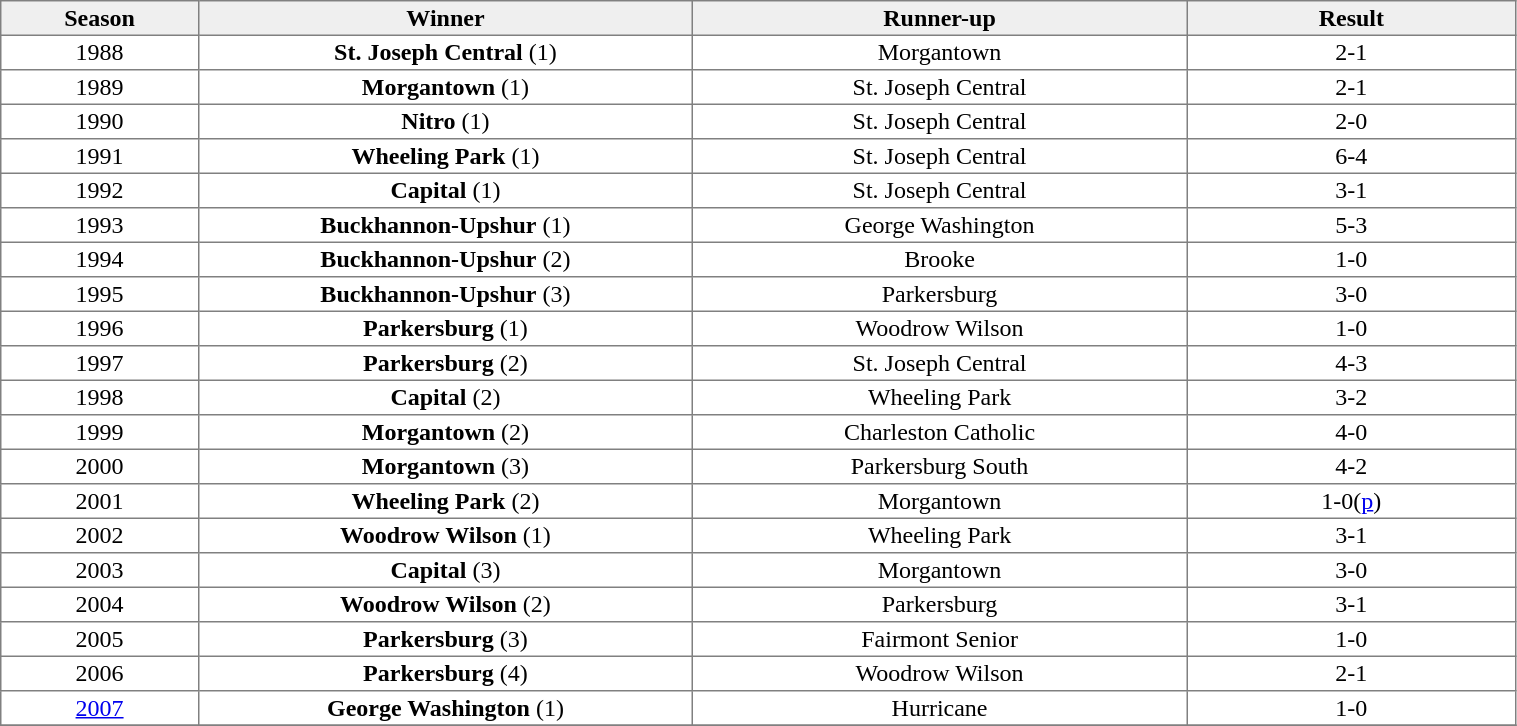<table class="toccolours" border="1" cellpadding="2" style="border-collapse:collapse; text-align:center; width:80%; margin:2px; auto;">
<tr style="background: #efefef;">
<th style="width:12%;">Season</th>
<th style="width:30%;">Winner</th>
<th style="width:30%;">Runner-up</th>
<th style="width:20%;">Result</th>
</tr>
<tr>
<td>1988</td>
<td><strong>St. Joseph Central</strong> (1)</td>
<td>Morgantown</td>
<td>2-1</td>
</tr>
<tr>
<td>1989</td>
<td><strong>Morgantown</strong> (1)</td>
<td>St. Joseph Central</td>
<td>2-1</td>
</tr>
<tr>
<td>1990</td>
<td><strong>Nitro</strong> (1)</td>
<td>St. Joseph Central</td>
<td>2-0</td>
</tr>
<tr>
<td>1991</td>
<td><strong>Wheeling Park</strong> (1)</td>
<td>St. Joseph Central</td>
<td>6-4</td>
</tr>
<tr>
<td>1992</td>
<td><strong>Capital</strong> (1)</td>
<td>St. Joseph Central</td>
<td>3-1</td>
</tr>
<tr>
<td>1993</td>
<td><strong>Buckhannon-Upshur</strong> (1)</td>
<td>George Washington</td>
<td>5-3</td>
</tr>
<tr>
<td>1994</td>
<td><strong>Buckhannon-Upshur</strong> (2)</td>
<td>Brooke</td>
<td>1-0</td>
</tr>
<tr>
<td>1995</td>
<td><strong>Buckhannon-Upshur</strong> (3)</td>
<td>Parkersburg</td>
<td>3-0</td>
</tr>
<tr>
<td>1996</td>
<td><strong>Parkersburg</strong> (1)</td>
<td>Woodrow Wilson</td>
<td>1-0</td>
</tr>
<tr>
<td>1997</td>
<td><strong>Parkersburg</strong> (2)</td>
<td>St. Joseph Central</td>
<td>4-3</td>
</tr>
<tr>
<td>1998</td>
<td><strong>Capital</strong> (2)</td>
<td>Wheeling Park</td>
<td>3-2</td>
</tr>
<tr>
<td>1999</td>
<td><strong>Morgantown</strong> (2)</td>
<td>Charleston Catholic</td>
<td>4-0</td>
</tr>
<tr>
<td>2000</td>
<td><strong>Morgantown</strong> (3)</td>
<td>Parkersburg South</td>
<td>4-2</td>
</tr>
<tr>
<td>2001</td>
<td><strong>Wheeling Park</strong> (2)</td>
<td>Morgantown</td>
<td>1-0(<a href='#'>p</a>)</td>
</tr>
<tr>
<td>2002</td>
<td><strong>Woodrow Wilson</strong> (1)</td>
<td>Wheeling Park</td>
<td>3-1</td>
</tr>
<tr>
<td>2003</td>
<td><strong>Capital</strong> (3)</td>
<td>Morgantown</td>
<td>3-0</td>
</tr>
<tr>
<td>2004</td>
<td><strong>Woodrow Wilson</strong> (2)</td>
<td>Parkersburg</td>
<td>3-1</td>
</tr>
<tr>
<td>2005</td>
<td><strong>Parkersburg</strong> (3)</td>
<td>Fairmont Senior</td>
<td>1-0</td>
</tr>
<tr>
<td>2006</td>
<td><strong>Parkersburg</strong> (4)</td>
<td>Woodrow Wilson</td>
<td>2-1</td>
</tr>
<tr>
<td><a href='#'>2007</a></td>
<td><strong>George Washington</strong> (1)</td>
<td>Hurricane</td>
<td>1-0</td>
</tr>
<tr>
</tr>
</table>
